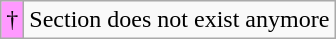<table class="wikitable plainrowheaders">
<tr>
<td bgcolor="#FF99FF" style="text-align:center;">†</td>
<td>Section does not exist anymore</td>
</tr>
</table>
